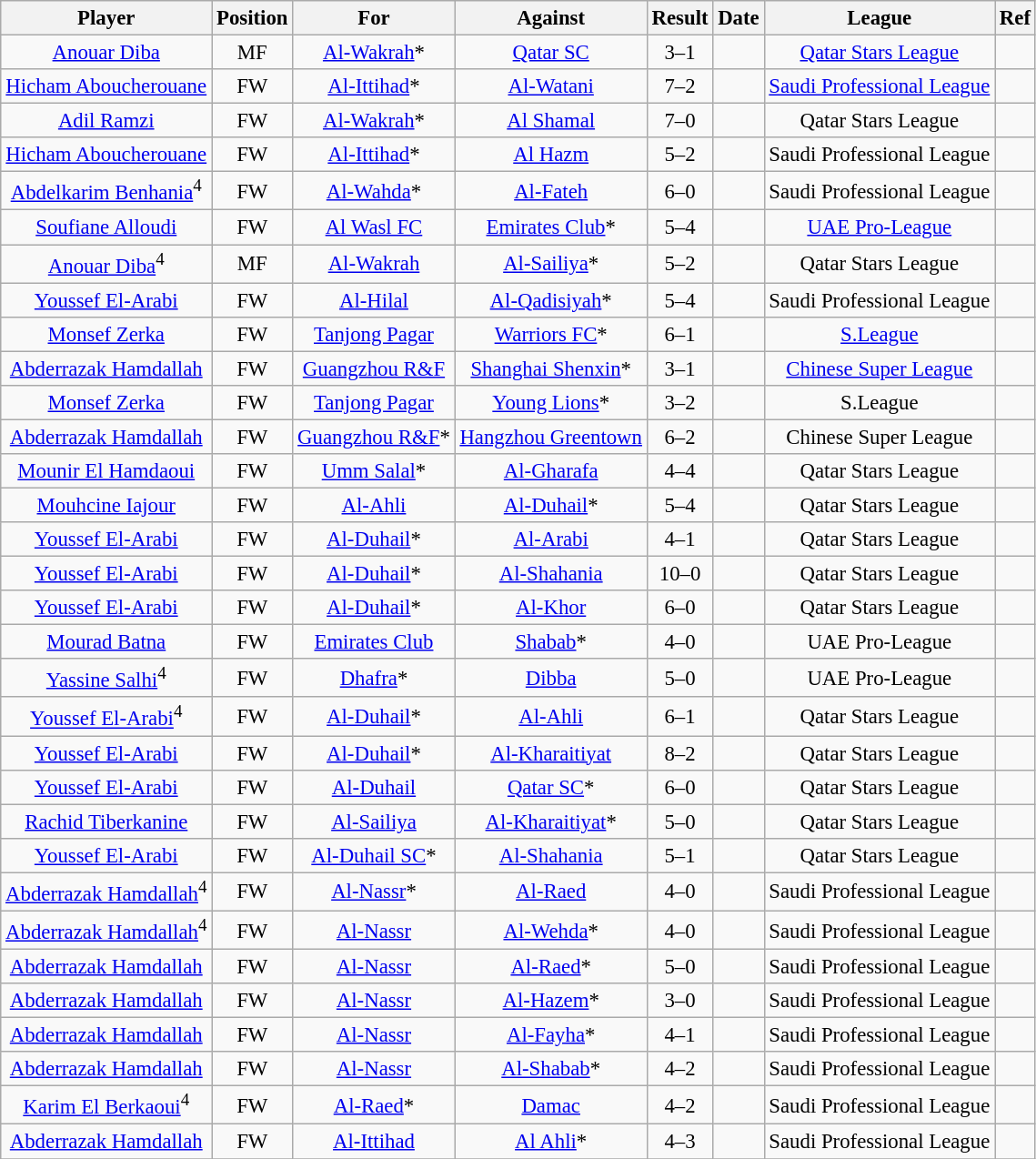<table class="wikitable plainrowheaders sortable" style="text-align:center;font-size:95%">
<tr>
<th>Player</th>
<th>Position</th>
<th>For</th>
<th>Against</th>
<th align=center>Result</th>
<th>Date</th>
<th>League</th>
<th class="unsortable" align="center">Ref</th>
</tr>
<tr>
<td><a href='#'>Anouar Diba</a></td>
<td>MF</td>
<td><a href='#'>Al-Wakrah</a>*</td>
<td><a href='#'>Qatar SC</a></td>
<td>3–1</td>
<td></td>
<td><a href='#'>Qatar Stars League</a></td>
<td></td>
</tr>
<tr>
<td><a href='#'>Hicham Aboucherouane</a></td>
<td>FW</td>
<td><a href='#'>Al-Ittihad</a>*</td>
<td><a href='#'>Al-Watani</a></td>
<td>7–2</td>
<td></td>
<td><a href='#'>Saudi Professional League</a></td>
<td></td>
</tr>
<tr>
<td><a href='#'>Adil Ramzi</a></td>
<td>FW</td>
<td><a href='#'>Al-Wakrah</a>*</td>
<td><a href='#'>Al Shamal</a></td>
<td>7–0</td>
<td></td>
<td>Qatar Stars League</td>
<td></td>
</tr>
<tr>
<td><a href='#'>Hicham Aboucherouane</a></td>
<td>FW</td>
<td><a href='#'>Al-Ittihad</a>*</td>
<td><a href='#'>Al Hazm</a></td>
<td>5–2</td>
<td></td>
<td>Saudi Professional League</td>
<td></td>
</tr>
<tr>
<td><a href='#'>Abdelkarim Benhania</a><sup>4</sup></td>
<td>FW</td>
<td><a href='#'>Al-Wahda</a>*</td>
<td><a href='#'>Al-Fateh</a></td>
<td>6–0</td>
<td></td>
<td>Saudi Professional League</td>
<td></td>
</tr>
<tr>
<td><a href='#'>Soufiane Alloudi</a></td>
<td>FW</td>
<td><a href='#'>Al Wasl FC</a></td>
<td><a href='#'>Emirates Club</a>*</td>
<td>5–4</td>
<td></td>
<td><a href='#'>UAE Pro-League</a></td>
<td></td>
</tr>
<tr>
<td><a href='#'>Anouar Diba</a><sup>4</sup></td>
<td>MF</td>
<td><a href='#'>Al-Wakrah</a></td>
<td><a href='#'>Al-Sailiya</a>*</td>
<td>5–2</td>
<td></td>
<td>Qatar Stars League</td>
<td></td>
</tr>
<tr>
<td><a href='#'>Youssef El-Arabi</a></td>
<td>FW</td>
<td><a href='#'>Al-Hilal</a></td>
<td><a href='#'>Al-Qadisiyah</a>*</td>
<td>5–4</td>
<td></td>
<td>Saudi Professional League</td>
<td></td>
</tr>
<tr>
<td><a href='#'>Monsef Zerka</a></td>
<td>FW</td>
<td><a href='#'>Tanjong Pagar</a></td>
<td><a href='#'>Warriors FC</a>*</td>
<td>6–1</td>
<td></td>
<td><a href='#'>S.League</a></td>
<td></td>
</tr>
<tr>
<td><a href='#'>Abderrazak Hamdallah</a></td>
<td>FW</td>
<td><a href='#'>Guangzhou R&F</a></td>
<td><a href='#'>Shanghai Shenxin</a>*</td>
<td>3–1</td>
<td></td>
<td><a href='#'>Chinese Super League</a></td>
<td></td>
</tr>
<tr>
<td><a href='#'>Monsef Zerka</a></td>
<td>FW</td>
<td><a href='#'>Tanjong Pagar</a></td>
<td><a href='#'>Young Lions</a>*</td>
<td>3–2</td>
<td></td>
<td>S.League</td>
<td></td>
</tr>
<tr>
<td><a href='#'>Abderrazak Hamdallah</a></td>
<td>FW</td>
<td><a href='#'>Guangzhou R&F</a>*</td>
<td><a href='#'>Hangzhou Greentown</a></td>
<td>6–2</td>
<td></td>
<td>Chinese Super League</td>
<td></td>
</tr>
<tr>
<td><a href='#'>Mounir El Hamdaoui</a></td>
<td>FW</td>
<td><a href='#'>Umm Salal</a>*</td>
<td><a href='#'>Al-Gharafa</a></td>
<td>4–4</td>
<td></td>
<td>Qatar Stars League</td>
<td></td>
</tr>
<tr>
<td><a href='#'>Mouhcine Iajour</a></td>
<td>FW</td>
<td><a href='#'>Al-Ahli</a></td>
<td><a href='#'>Al-Duhail</a>*</td>
<td>5–4</td>
<td></td>
<td>Qatar Stars League</td>
<td></td>
</tr>
<tr>
<td><a href='#'>Youssef El-Arabi</a></td>
<td>FW</td>
<td><a href='#'>Al-Duhail</a>*</td>
<td><a href='#'>Al-Arabi</a></td>
<td>4–1</td>
<td></td>
<td>Qatar Stars League</td>
<td></td>
</tr>
<tr>
<td><a href='#'>Youssef El-Arabi</a></td>
<td>FW</td>
<td><a href='#'>Al-Duhail</a>*</td>
<td><a href='#'>Al-Shahania</a></td>
<td>10–0</td>
<td></td>
<td>Qatar Stars League</td>
<td></td>
</tr>
<tr>
<td><a href='#'>Youssef El-Arabi</a></td>
<td>FW</td>
<td><a href='#'>Al-Duhail</a>*</td>
<td><a href='#'>Al-Khor</a></td>
<td>6–0</td>
<td></td>
<td>Qatar Stars League</td>
<td></td>
</tr>
<tr>
<td><a href='#'>Mourad Batna</a></td>
<td>FW</td>
<td><a href='#'>Emirates Club</a></td>
<td><a href='#'>Shabab</a>*</td>
<td>4–0</td>
<td></td>
<td>UAE Pro-League</td>
<td></td>
</tr>
<tr>
<td><a href='#'>Yassine Salhi</a><sup>4</sup></td>
<td>FW</td>
<td><a href='#'>Dhafra</a>*</td>
<td><a href='#'>Dibba</a></td>
<td>5–0</td>
<td></td>
<td>UAE Pro-League</td>
<td></td>
</tr>
<tr>
<td><a href='#'>Youssef El-Arabi</a><sup>4</sup></td>
<td>FW</td>
<td><a href='#'>Al-Duhail</a>*</td>
<td><a href='#'>Al-Ahli</a></td>
<td>6–1</td>
<td></td>
<td>Qatar Stars League</td>
<td></td>
</tr>
<tr>
<td><a href='#'>Youssef El-Arabi</a></td>
<td>FW</td>
<td><a href='#'>Al-Duhail</a>*</td>
<td><a href='#'>Al-Kharaitiyat</a></td>
<td>8–2</td>
<td></td>
<td>Qatar Stars League</td>
<td></td>
</tr>
<tr>
<td><a href='#'>Youssef El-Arabi</a></td>
<td>FW</td>
<td><a href='#'>Al-Duhail</a></td>
<td><a href='#'>Qatar SC</a>*</td>
<td>6–0</td>
<td></td>
<td>Qatar Stars League</td>
<td></td>
</tr>
<tr>
<td><a href='#'>Rachid Tiberkanine</a></td>
<td>FW</td>
<td><a href='#'>Al-Sailiya</a></td>
<td><a href='#'>Al-Kharaitiyat</a>*</td>
<td style="text-align:center;">5–0</td>
<td></td>
<td>Qatar Stars League</td>
<td></td>
</tr>
<tr>
<td><a href='#'>Youssef El-Arabi</a></td>
<td>FW</td>
<td><a href='#'>Al-Duhail SC</a>*</td>
<td><a href='#'>Al-Shahania</a></td>
<td style="text-align:center;">5–1</td>
<td></td>
<td>Qatar Stars League</td>
<td></td>
</tr>
<tr>
<td><a href='#'>Abderrazak Hamdallah</a><sup>4</sup></td>
<td>FW</td>
<td><a href='#'>Al-Nassr</a>*</td>
<td><a href='#'>Al-Raed</a></td>
<td>4–0</td>
<td></td>
<td>Saudi Professional League</td>
<td></td>
</tr>
<tr>
<td><a href='#'>Abderrazak Hamdallah</a><sup>4</sup></td>
<td>FW</td>
<td><a href='#'>Al-Nassr</a></td>
<td><a href='#'>Al-Wehda</a>*</td>
<td>4–0</td>
<td></td>
<td>Saudi Professional League</td>
<td></td>
</tr>
<tr>
<td><a href='#'>Abderrazak Hamdallah</a></td>
<td>FW</td>
<td><a href='#'>Al-Nassr</a></td>
<td><a href='#'>Al-Raed</a>*</td>
<td>5–0</td>
<td></td>
<td>Saudi Professional League</td>
<td></td>
</tr>
<tr>
<td><a href='#'>Abderrazak Hamdallah</a></td>
<td>FW</td>
<td><a href='#'>Al-Nassr</a></td>
<td><a href='#'>Al-Hazem</a>*</td>
<td>3–0</td>
<td></td>
<td>Saudi Professional League</td>
<td></td>
</tr>
<tr>
<td><a href='#'>Abderrazak Hamdallah</a></td>
<td>FW</td>
<td><a href='#'>Al-Nassr</a></td>
<td><a href='#'>Al-Fayha</a>*</td>
<td>4–1</td>
<td></td>
<td>Saudi Professional League</td>
<td></td>
</tr>
<tr>
<td><a href='#'>Abderrazak Hamdallah</a></td>
<td>FW</td>
<td><a href='#'>Al-Nassr</a></td>
<td><a href='#'>Al-Shabab</a>*</td>
<td>4–2</td>
<td></td>
<td>Saudi Professional League</td>
<td></td>
</tr>
<tr>
<td><a href='#'>Karim El Berkaoui</a><sup>4</sup></td>
<td>FW</td>
<td><a href='#'>Al-Raed</a>*</td>
<td><a href='#'>Damac</a></td>
<td>4–2</td>
<td></td>
<td>Saudi Professional League</td>
<td></td>
</tr>
<tr>
<td><a href='#'>Abderrazak Hamdallah</a></td>
<td>FW</td>
<td><a href='#'>Al-Ittihad</a></td>
<td><a href='#'>Al Ahli</a>*</td>
<td>4–3</td>
<td></td>
<td>Saudi Professional League</td>
<td></td>
</tr>
<tr>
</tr>
</table>
